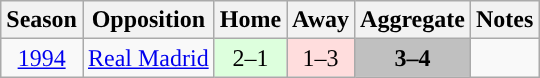<table class="wikitable sortable">
<tr>
<th>Season</th>
<th>Opposition</th>
<th>Home</th>
<th>Away</th>
<th>Aggregate</th>
<th>Notes</th>
</tr>
<tr>
<td align=center><a href='#'>1994</a></td>
<td> <a href='#'>Real Madrid</a></td>
<td style="text-align:center; background:#dfd;">2–1</td>
<td style="text-align:center; background:#fdd;">1–3</td>
<td bgcolor=silver style="text-align:center;"><strong>3–4</strong></td>
<td></td>
</tr>
</table>
